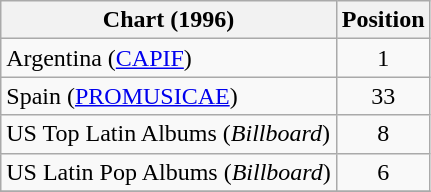<table class="wikitable ">
<tr>
<th align="left">Chart (1996)</th>
<th align="left">Position</th>
</tr>
<tr>
<td align="left">Argentina (<a href='#'>CAPIF</a>)</td>
<td align="center">1</td>
</tr>
<tr>
<td rowheader=true>Spain (<a href='#'>PROMUSICAE</a>)</td>
<td align="center">33</td>
</tr>
<tr>
<td align="left">US Top Latin Albums (<em>Billboard</em>)</td>
<td align="center">8</td>
</tr>
<tr>
<td align="left">US Latin Pop Albums (<em>Billboard</em>)</td>
<td align="center">6</td>
</tr>
<tr>
</tr>
</table>
